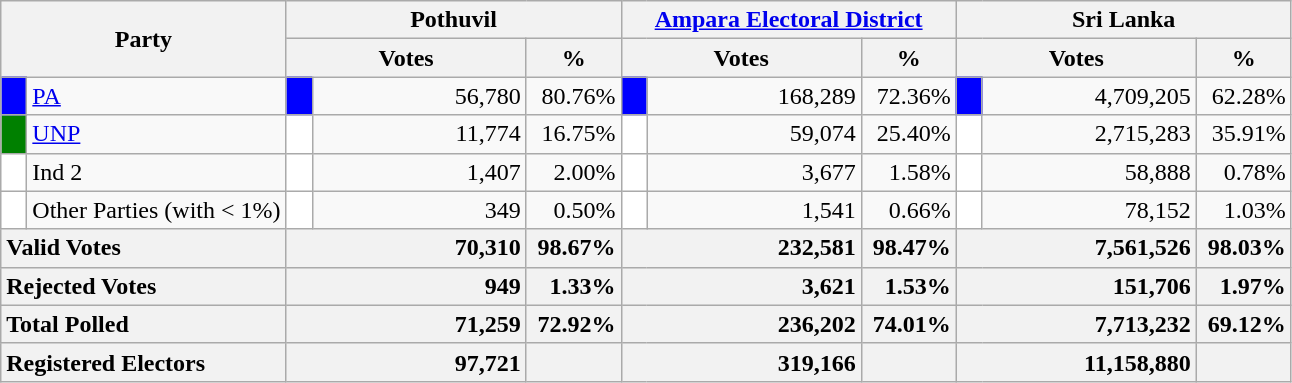<table class="wikitable">
<tr>
<th colspan="2" width="144px"rowspan="2">Party</th>
<th colspan="3" width="216px">Pothuvil</th>
<th colspan="3" width="216px"><a href='#'>Ampara Electoral District</a></th>
<th colspan="3" width="216px">Sri Lanka</th>
</tr>
<tr>
<th colspan="2" width="144px">Votes</th>
<th>%</th>
<th colspan="2" width="144px">Votes</th>
<th>%</th>
<th colspan="2" width="144px">Votes</th>
<th>%</th>
</tr>
<tr>
<td style="background-color:blue;" width="10px"></td>
<td style="text-align:left;"><a href='#'>PA</a></td>
<td style="background-color:blue;" width="10px"></td>
<td style="text-align:right;">56,780</td>
<td style="text-align:right;">80.76%</td>
<td style="background-color:blue;" width="10px"></td>
<td style="text-align:right;">168,289</td>
<td style="text-align:right;">72.36%</td>
<td style="background-color:blue;" width="10px"></td>
<td style="text-align:right;">4,709,205</td>
<td style="text-align:right;">62.28%</td>
</tr>
<tr>
<td style="background-color:green;" width="10px"></td>
<td style="text-align:left;"><a href='#'>UNP</a></td>
<td style="background-color:white;" width="10px"></td>
<td style="text-align:right;">11,774</td>
<td style="text-align:right;">16.75%</td>
<td style="background-color:white;" width="10px"></td>
<td style="text-align:right;">59,074</td>
<td style="text-align:right;">25.40%</td>
<td style="background-color:white;" width="10px"></td>
<td style="text-align:right;">2,715,283</td>
<td style="text-align:right;">35.91%</td>
</tr>
<tr>
<td style="background-color:white;" width="10px"></td>
<td style="text-align:left;">Ind 2</td>
<td style="background-color:white;" width="10px"></td>
<td style="text-align:right;">1,407</td>
<td style="text-align:right;">2.00%</td>
<td style="background-color:white;" width="10px"></td>
<td style="text-align:right;">3,677</td>
<td style="text-align:right;">1.58%</td>
<td style="background-color:white;" width="10px"></td>
<td style="text-align:right;">58,888</td>
<td style="text-align:right;">0.78%</td>
</tr>
<tr>
<td style="background-color:white;" width="10px"></td>
<td style="text-align:left;">Other Parties (with < 1%)</td>
<td style="background-color:white;" width="10px"></td>
<td style="text-align:right;">349</td>
<td style="text-align:right;">0.50%</td>
<td style="background-color:white;" width="10px"></td>
<td style="text-align:right;">1,541</td>
<td style="text-align:right;">0.66%</td>
<td style="background-color:white;" width="10px"></td>
<td style="text-align:right;">78,152</td>
<td style="text-align:right;">1.03%</td>
</tr>
<tr>
<th colspan="2" width="144px"style="text-align:left;">Valid Votes</th>
<th style="text-align:right;"colspan="2" width="144px">70,310</th>
<th style="text-align:right;">98.67%</th>
<th style="text-align:right;"colspan="2" width="144px">232,581</th>
<th style="text-align:right;">98.47%</th>
<th style="text-align:right;"colspan="2" width="144px">7,561,526</th>
<th style="text-align:right;">98.03%</th>
</tr>
<tr>
<th colspan="2" width="144px"style="text-align:left;">Rejected Votes</th>
<th style="text-align:right;"colspan="2" width="144px">949</th>
<th style="text-align:right;">1.33%</th>
<th style="text-align:right;"colspan="2" width="144px">3,621</th>
<th style="text-align:right;">1.53%</th>
<th style="text-align:right;"colspan="2" width="144px">151,706</th>
<th style="text-align:right;">1.97%</th>
</tr>
<tr>
<th colspan="2" width="144px"style="text-align:left;">Total Polled</th>
<th style="text-align:right;"colspan="2" width="144px">71,259</th>
<th style="text-align:right;">72.92%</th>
<th style="text-align:right;"colspan="2" width="144px">236,202</th>
<th style="text-align:right;">74.01%</th>
<th style="text-align:right;"colspan="2" width="144px">7,713,232</th>
<th style="text-align:right;">69.12%</th>
</tr>
<tr>
<th colspan="2" width="144px"style="text-align:left;">Registered Electors</th>
<th style="text-align:right;"colspan="2" width="144px">97,721</th>
<th></th>
<th style="text-align:right;"colspan="2" width="144px">319,166</th>
<th></th>
<th style="text-align:right;"colspan="2" width="144px">11,158,880</th>
<th></th>
</tr>
</table>
